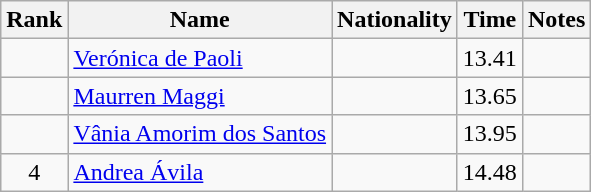<table class="wikitable sortable" style="text-align:center">
<tr>
<th>Rank</th>
<th>Name</th>
<th>Nationality</th>
<th>Time</th>
<th>Notes</th>
</tr>
<tr>
<td></td>
<td align=left><a href='#'>Verónica de Paoli</a></td>
<td align=left></td>
<td>13.41</td>
<td></td>
</tr>
<tr>
<td></td>
<td align=left><a href='#'>Maurren Maggi</a></td>
<td align=left></td>
<td>13.65</td>
<td></td>
</tr>
<tr>
<td></td>
<td align=left><a href='#'>Vânia Amorim dos Santos</a></td>
<td align=left></td>
<td>13.95</td>
<td></td>
</tr>
<tr>
<td>4</td>
<td align=left><a href='#'>Andrea Ávila</a></td>
<td align=left></td>
<td>14.48</td>
<td></td>
</tr>
</table>
